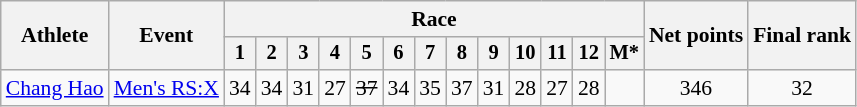<table class="wikitable" style="font-size:90%">
<tr>
<th rowspan="2">Athlete</th>
<th rowspan="2">Event</th>
<th colspan=13>Race</th>
<th rowspan=2>Net points</th>
<th rowspan=2>Final rank</th>
</tr>
<tr style="font-size:95%">
<th>1</th>
<th>2</th>
<th>3</th>
<th>4</th>
<th>5</th>
<th>6</th>
<th>7</th>
<th>8</th>
<th>9</th>
<th>10</th>
<th>11</th>
<th>12</th>
<th>M*</th>
</tr>
<tr align=center>
<td align=left><a href='#'>Chang Hao</a></td>
<td align=left><a href='#'>Men's RS:X</a></td>
<td>34</td>
<td>34</td>
<td>31</td>
<td>27</td>
<td><s>37</s><br></td>
<td>34</td>
<td>35</td>
<td>37<br></td>
<td>31</td>
<td>28</td>
<td>27</td>
<td>28</td>
<td></td>
<td>346</td>
<td>32</td>
</tr>
</table>
